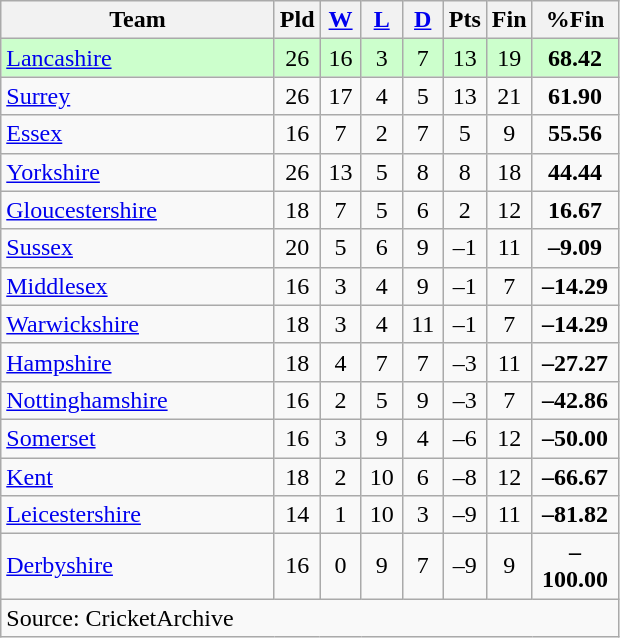<table class="wikitable" style="text-align:center;">
<tr>
<th width=175>Team</th>
<th width=20 abbr="Played">Pld</th>
<th width=20 abbr="Won"><a href='#'>W</a></th>
<th width=20 abbr="Lost"><a href='#'>L</a></th>
<th width=20 abbr="Drawn"><a href='#'>D</a></th>
<th width=20 abbr="Points">Pts</th>
<th width=20 abbr="Finished matches">Fin</th>
<th width=50 abbr="Percentage of finished matches">%Fin</th>
</tr>
<tr style="background:#ccffcc;">
<td style="text-align:left;"><a href='#'>Lancashire</a></td>
<td>26</td>
<td>16</td>
<td>3</td>
<td>7</td>
<td>13</td>
<td>19</td>
<td><strong>68.42</strong></td>
</tr>
<tr>
<td style="text-align:left;"><a href='#'>Surrey</a></td>
<td>26</td>
<td>17</td>
<td>4</td>
<td>5</td>
<td>13</td>
<td>21</td>
<td><strong>61.90</strong></td>
</tr>
<tr>
<td style="text-align:left;"><a href='#'>Essex</a></td>
<td>16</td>
<td>7</td>
<td>2</td>
<td>7</td>
<td>5</td>
<td>9</td>
<td><strong>55.56</strong></td>
</tr>
<tr>
<td style="text-align:left;"><a href='#'>Yorkshire</a></td>
<td>26</td>
<td>13</td>
<td>5</td>
<td>8</td>
<td>8</td>
<td>18</td>
<td><strong>44.44</strong></td>
</tr>
<tr>
<td style="text-align:left;"><a href='#'>Gloucestershire</a></td>
<td>18</td>
<td>7</td>
<td>5</td>
<td>6</td>
<td>2</td>
<td>12</td>
<td><strong>16.67</strong></td>
</tr>
<tr>
<td style="text-align:left;"><a href='#'>Sussex</a></td>
<td>20</td>
<td>5</td>
<td>6</td>
<td>9</td>
<td>–1</td>
<td>11</td>
<td><strong>–9.09</strong></td>
</tr>
<tr>
<td style="text-align:left;"><a href='#'>Middlesex</a></td>
<td>16</td>
<td>3</td>
<td>4</td>
<td>9</td>
<td>–1</td>
<td>7</td>
<td><strong>–14.29</strong></td>
</tr>
<tr>
<td style="text-align:left;"><a href='#'>Warwickshire</a></td>
<td>18</td>
<td>3</td>
<td>4</td>
<td>11</td>
<td>–1</td>
<td>7</td>
<td><strong>–14.29</strong></td>
</tr>
<tr>
<td style="text-align:left;"><a href='#'>Hampshire</a></td>
<td>18</td>
<td>4</td>
<td>7</td>
<td>7</td>
<td>–3</td>
<td>11</td>
<td><strong>–27.27</strong></td>
</tr>
<tr>
<td style="text-align:left;"><a href='#'>Nottinghamshire</a></td>
<td>16</td>
<td>2</td>
<td>5</td>
<td>9</td>
<td>–3</td>
<td>7</td>
<td><strong>–42.86</strong></td>
</tr>
<tr>
<td style="text-align:left;"><a href='#'>Somerset</a></td>
<td>16</td>
<td>3</td>
<td>9</td>
<td>4</td>
<td>–6</td>
<td>12</td>
<td><strong>–50.00</strong></td>
</tr>
<tr>
<td style="text-align:left;"><a href='#'>Kent</a></td>
<td>18</td>
<td>2</td>
<td>10</td>
<td>6</td>
<td>–8</td>
<td>12</td>
<td><strong>–66.67</strong></td>
</tr>
<tr>
<td style="text-align:left;"><a href='#'>Leicestershire</a></td>
<td>14</td>
<td>1</td>
<td>10</td>
<td>3</td>
<td>–9</td>
<td>11</td>
<td><strong>–81.82</strong></td>
</tr>
<tr>
<td style="text-align:left;"><a href='#'>Derbyshire</a></td>
<td>16</td>
<td>0</td>
<td>9</td>
<td>7</td>
<td>–9</td>
<td>9</td>
<td><strong>–100.00</strong></td>
</tr>
<tr>
<td colspan=10 align="left">Source: CricketArchive</td>
</tr>
</table>
